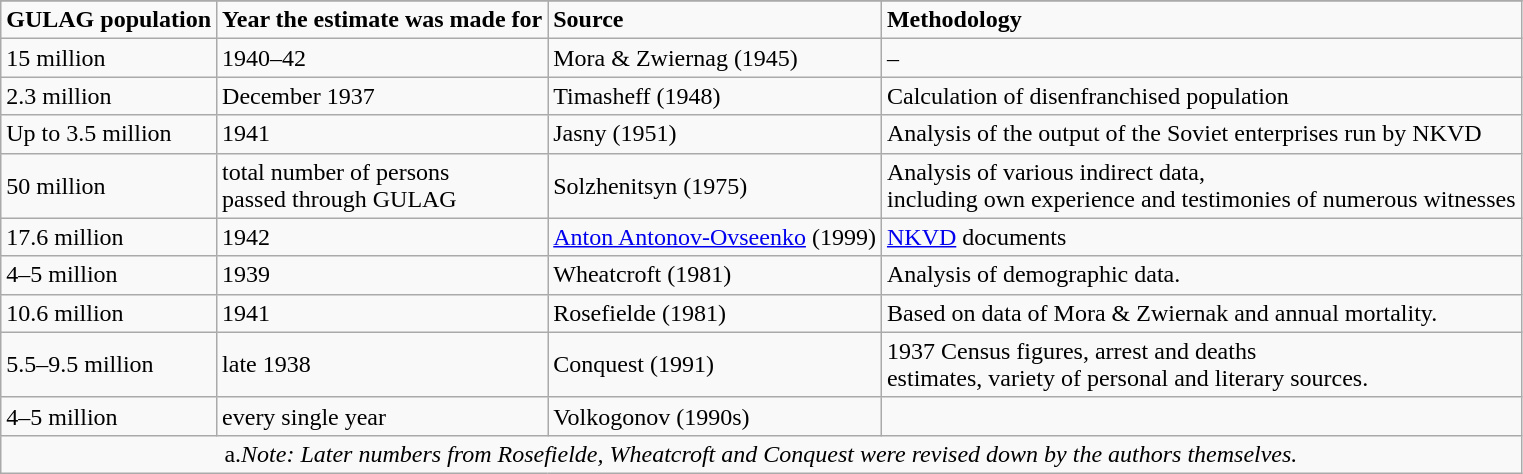<table class="wikitable">
<tr>
</tr>
<tr>
<td><strong>GULAG population</strong></td>
<td><strong>Year the estimate was made for</strong></td>
<td><strong>Source</strong></td>
<td><strong>Methodology</strong></td>
</tr>
<tr>
<td>15 million</td>
<td>1940–42</td>
<td>Mora & Zwiernag (1945)</td>
<td>–</td>
</tr>
<tr>
<td>2.3 million</td>
<td>December 1937</td>
<td>Timasheff (1948)</td>
<td>Calculation of disenfranchised population</td>
</tr>
<tr>
<td>Up to 3.5 million</td>
<td>1941</td>
<td>Jasny (1951)</td>
<td>Analysis of the output of the Soviet enterprises run by NKVD</td>
</tr>
<tr>
<td>50 million</td>
<td>total number of persons<br>passed through GULAG</td>
<td>Solzhenitsyn (1975)</td>
<td>Analysis of various indirect data, <br>including own experience and testimonies of numerous witnesses</td>
</tr>
<tr>
<td>17.6 million</td>
<td>1942</td>
<td><a href='#'>Anton Antonov-Ovseenko</a> (1999)</td>
<td><a href='#'>NKVD</a> documents</td>
</tr>
<tr>
<td>4–5 million</td>
<td>1939</td>
<td>Wheatcroft (1981)</td>
<td>Analysis of demographic data.</td>
</tr>
<tr>
<td>10.6 million</td>
<td>1941</td>
<td>Rosefielde (1981)</td>
<td>Based on data of Mora & Zwiernak and annual mortality.</td>
</tr>
<tr>
<td>5.5–9.5 million</td>
<td>late 1938</td>
<td>Conquest (1991)</td>
<td>1937 Census figures, arrest and deaths<br> estimates, variety of personal and literary sources.</td>
</tr>
<tr>
<td>4–5 million</td>
<td>every single year</td>
<td>Volkogonov (1990s)</td>
<td></td>
</tr>
<tr>
<td colspan="6" style="text-align: center;">a.<em>Note: Later numbers from Rosefielde, Wheatcroft and Conquest were revised down by the authors themselves.</em></td>
</tr>
</table>
